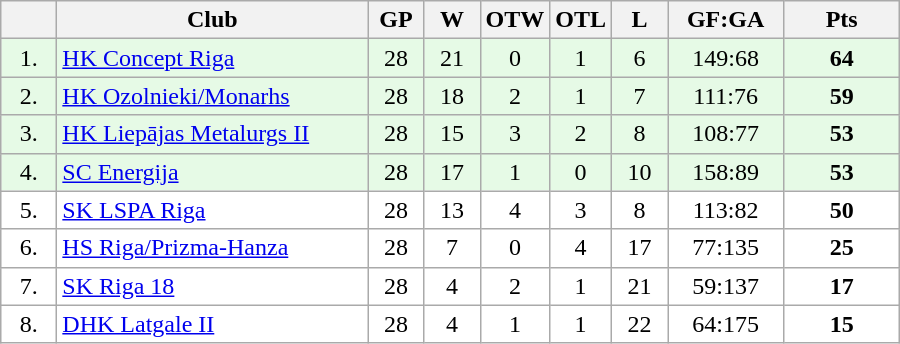<table class="wikitable">
<tr>
<th width="30"></th>
<th width="200">Club</th>
<th width="30">GP</th>
<th width="30">W</th>
<th width="30">OTW</th>
<th width="30">OTL</th>
<th width="30">L</th>
<th width="70">GF:GA</th>
<th width="70">Pts</th>
</tr>
<tr bgcolor="#e6fae6" align="center">
<td>1.</td>
<td align="left"> <a href='#'>HK Concept Riga</a></td>
<td>28</td>
<td>21</td>
<td>0</td>
<td>1</td>
<td>6</td>
<td>149:68</td>
<td><strong>64</strong></td>
</tr>
<tr bgcolor="#e6fae6" align="center">
<td>2.</td>
<td align="left"> <a href='#'>HK Ozolnieki/Monarhs</a></td>
<td>28</td>
<td>18</td>
<td>2</td>
<td>1</td>
<td>7</td>
<td>111:76</td>
<td><strong>59</strong></td>
</tr>
<tr bgcolor="#e6fae6" align="center">
<td>3.</td>
<td align="left"> <a href='#'>HK Liepājas Metalurgs II</a></td>
<td>28</td>
<td>15</td>
<td>3</td>
<td>2</td>
<td>8</td>
<td>108:77</td>
<td><strong>53</strong></td>
</tr>
<tr bgcolor="#e6fae6" align="center">
<td>4.</td>
<td align="left"> <a href='#'>SC Energija</a></td>
<td>28</td>
<td>17</td>
<td>1</td>
<td>0</td>
<td>10</td>
<td>158:89</td>
<td><strong>53</strong></td>
</tr>
<tr bgcolor="#FFFFFF" align="center">
<td>5.</td>
<td align="left"> <a href='#'>SK LSPA Riga</a></td>
<td>28</td>
<td>13</td>
<td>4</td>
<td>3</td>
<td>8</td>
<td>113:82</td>
<td><strong>50</strong></td>
</tr>
<tr bgcolor="#FFFFFF" align="center">
<td>6.</td>
<td align="left"> <a href='#'>HS Riga/Prizma-Hanza</a></td>
<td>28</td>
<td>7</td>
<td>0</td>
<td>4</td>
<td>17</td>
<td>77:135</td>
<td><strong>25</strong></td>
</tr>
<tr bgcolor="#FFFFFF" align="center">
<td>7.</td>
<td align="left"> <a href='#'>SK Riga 18</a></td>
<td>28</td>
<td>4</td>
<td>2</td>
<td>1</td>
<td>21</td>
<td>59:137</td>
<td><strong>17</strong></td>
</tr>
<tr bgcolor="#FFFFFF" align="center">
<td>8.</td>
<td align="left"> <a href='#'>DHK Latgale II</a></td>
<td>28</td>
<td>4</td>
<td>1</td>
<td>1</td>
<td>22</td>
<td>64:175</td>
<td><strong>15</strong></td>
</tr>
</table>
